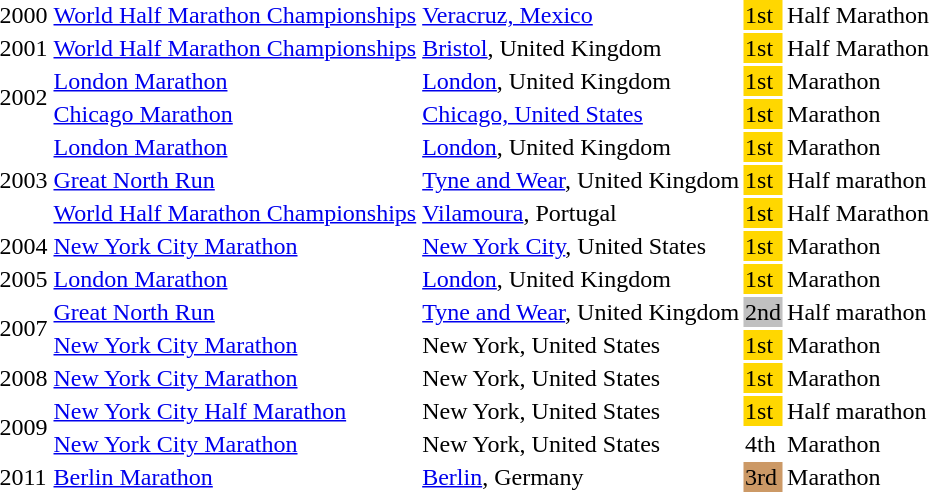<table>
<tr>
<td>2000</td>
<td><a href='#'>World Half Marathon Championships</a></td>
<td><a href='#'>Veracruz, Mexico</a></td>
<td style="background:gold;">1st</td>
<td>Half Marathon</td>
</tr>
<tr>
<td>2001</td>
<td><a href='#'>World Half Marathon Championships</a></td>
<td><a href='#'>Bristol</a>, United Kingdom</td>
<td style="background:gold;">1st</td>
<td>Half Marathon</td>
</tr>
<tr>
<td rowspan=2>2002</td>
<td><a href='#'>London Marathon</a></td>
<td><a href='#'>London</a>, United Kingdom</td>
<td style="background:gold;">1st</td>
<td>Marathon</td>
</tr>
<tr>
<td><a href='#'>Chicago Marathon</a></td>
<td><a href='#'>Chicago, United States</a></td>
<td style="background:gold;">1st</td>
<td>Marathon</td>
</tr>
<tr>
<td rowspan=3>2003</td>
<td><a href='#'>London Marathon</a></td>
<td><a href='#'>London</a>, United Kingdom</td>
<td style="background:gold;">1st</td>
<td>Marathon</td>
</tr>
<tr>
<td><a href='#'>Great North Run</a></td>
<td><a href='#'>Tyne and Wear</a>, United Kingdom</td>
<td style="background:gold;">1st</td>
<td>Half marathon</td>
</tr>
<tr>
<td><a href='#'>World Half Marathon Championships</a></td>
<td><a href='#'>Vilamoura</a>, Portugal</td>
<td style="background:gold;">1st</td>
<td>Half Marathon</td>
</tr>
<tr>
<td>2004</td>
<td><a href='#'>New York City Marathon</a></td>
<td><a href='#'>New York City</a>, United States</td>
<td style="background:gold;">1st</td>
<td>Marathon</td>
</tr>
<tr>
<td>2005</td>
<td><a href='#'>London Marathon</a></td>
<td><a href='#'>London</a>, United Kingdom</td>
<td style="background:gold;">1st</td>
<td>Marathon</td>
</tr>
<tr>
<td rowspan=2>2007</td>
<td><a href='#'>Great North Run</a></td>
<td><a href='#'>Tyne and Wear</a>, United Kingdom</td>
<td style="background:silver;">2nd</td>
<td>Half marathon</td>
</tr>
<tr>
<td><a href='#'>New York City Marathon</a></td>
<td>New York, United States</td>
<td style="background:gold;">1st</td>
<td>Marathon</td>
</tr>
<tr>
<td>2008</td>
<td><a href='#'>New York City Marathon</a></td>
<td>New York, United States</td>
<td style="background:gold;">1st</td>
<td>Marathon</td>
</tr>
<tr>
<td rowspan=2>2009</td>
<td><a href='#'>New York City Half Marathon</a></td>
<td>New York, United States</td>
<td style="background:gold;">1st</td>
<td>Half marathon</td>
</tr>
<tr>
<td><a href='#'>New York City Marathon</a></td>
<td>New York, United States</td>
<td>4th</td>
<td>Marathon</td>
</tr>
<tr>
<td>2011</td>
<td><a href='#'>Berlin Marathon</a></td>
<td><a href='#'>Berlin</a>, Germany</td>
<td style="background:#c96;">3rd</td>
<td>Marathon</td>
</tr>
</table>
